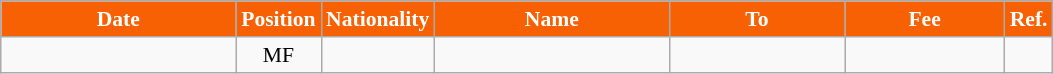<table class="wikitable"  style="text-align:center; font-size:90%; ">
<tr>
<th style="background:#F86103; color:white; width:150px;">Date</th>
<th style="background:#F86103; color:white; width:50px;">Position</th>
<th style="background:#F86103; color:white; width:50px;">Nationality</th>
<th style="background:#F86103; color:white; width:150px;">Name</th>
<th style="background:#F86103; color:white; width:110px;">To</th>
<th style="background:#F86103; color:white; width:100px;">Fee</th>
<th style="background:#F86103; color:white; width:25px;">Ref.</th>
</tr>
<tr>
<td></td>
<td>MF</td>
<td></td>
<td></td>
<td></td>
<td></td>
<td></td>
</tr>
</table>
